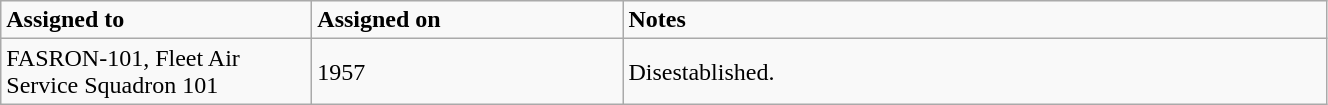<table class="wikitable" style="width: 70%;">
<tr>
<td style="width: 200px;"><strong>Assigned to</strong></td>
<td style="width: 200px;"><strong>Assigned on</strong></td>
<td><strong>Notes</strong></td>
</tr>
<tr>
<td>FASRON-101, Fleet Air Service Squadron 101</td>
<td>1957</td>
<td>Disestablished.</td>
</tr>
</table>
